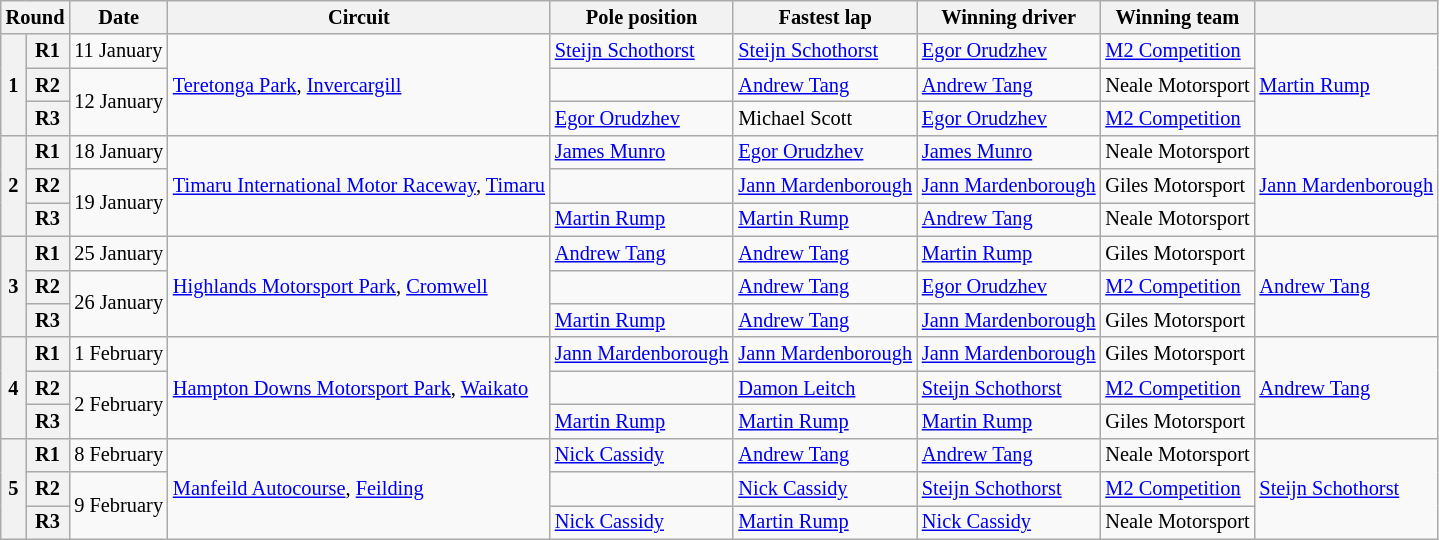<table class="wikitable" style="font-size: 85%">
<tr>
<th colspan=2>Round</th>
<th>Date</th>
<th>Circuit</th>
<th>Pole position</th>
<th>Fastest lap</th>
<th>Winning driver</th>
<th>Winning team</th>
<th></th>
</tr>
<tr>
<th rowspan=3>1</th>
<th>R1</th>
<td>11 January</td>
<td rowspan=3><a href='#'>Teretonga Park</a>, <a href='#'>Invercargill</a></td>
<td> <a href='#'>Steijn Schothorst</a></td>
<td> <a href='#'>Steijn Schothorst</a></td>
<td> <a href='#'>Egor Orudzhev</a></td>
<td><a href='#'>M2 Competition</a></td>
<td rowspan=3> <a href='#'>Martin Rump</a></td>
</tr>
<tr>
<th>R2</th>
<td rowspan=2>12 January</td>
<td></td>
<td> <a href='#'>Andrew Tang</a></td>
<td> <a href='#'>Andrew Tang</a></td>
<td>Neale Motorsport</td>
</tr>
<tr>
<th>R3</th>
<td> <a href='#'>Egor Orudzhev</a></td>
<td> Michael Scott</td>
<td> <a href='#'>Egor Orudzhev</a></td>
<td><a href='#'>M2 Competition</a></td>
</tr>
<tr>
<th rowspan=3>2</th>
<th>R1</th>
<td>18 January</td>
<td rowspan=3 nowrap><a href='#'>Timaru International Motor Raceway</a>, <a href='#'>Timaru</a></td>
<td> <a href='#'>James Munro</a></td>
<td> <a href='#'>Egor Orudzhev</a></td>
<td> <a href='#'>James Munro</a></td>
<td>Neale Motorsport</td>
<td rowspan=3 nowrap> <a href='#'>Jann Mardenborough</a></td>
</tr>
<tr>
<th>R2</th>
<td rowspan=2>19 January</td>
<td></td>
<td> <a href='#'>Jann Mardenborough</a></td>
<td> <a href='#'>Jann Mardenborough</a></td>
<td>Giles Motorsport</td>
</tr>
<tr>
<th>R3</th>
<td> <a href='#'>Martin Rump</a></td>
<td> <a href='#'>Martin Rump</a></td>
<td> <a href='#'>Andrew Tang</a></td>
<td>Neale Motorsport</td>
</tr>
<tr>
<th rowspan=3>3</th>
<th>R1</th>
<td nowrap>25 January</td>
<td rowspan=3><a href='#'>Highlands Motorsport Park</a>, <a href='#'>Cromwell</a></td>
<td> <a href='#'>Andrew Tang</a></td>
<td> <a href='#'>Andrew Tang</a></td>
<td> <a href='#'>Martin Rump</a></td>
<td>Giles Motorsport</td>
<td rowspan=3> <a href='#'>Andrew Tang</a></td>
</tr>
<tr>
<th>R2</th>
<td rowspan=2>26 January</td>
<td></td>
<td> <a href='#'>Andrew Tang</a></td>
<td> <a href='#'>Egor Orudzhev</a></td>
<td><a href='#'>M2 Competition</a></td>
</tr>
<tr>
<th>R3</th>
<td> <a href='#'>Martin Rump</a></td>
<td> <a href='#'>Andrew Tang</a></td>
<td> <a href='#'>Jann Mardenborough</a></td>
<td>Giles Motorsport</td>
</tr>
<tr>
<th rowspan=3>4</th>
<th>R1</th>
<td>1 February</td>
<td rowspan=3 nowrap><a href='#'>Hampton Downs Motorsport Park</a>, <a href='#'>Waikato</a></td>
<td nowrap> <a href='#'>Jann Mardenborough</a></td>
<td nowrap> <a href='#'>Jann Mardenborough</a></td>
<td nowrap> <a href='#'>Jann Mardenborough</a></td>
<td nowrap>Giles Motorsport</td>
<td rowspan=3> <a href='#'>Andrew Tang</a></td>
</tr>
<tr>
<th>R2</th>
<td rowspan=2>2 February</td>
<td></td>
<td> <a href='#'>Damon Leitch</a></td>
<td> <a href='#'>Steijn Schothorst</a></td>
<td><a href='#'>M2 Competition</a></td>
</tr>
<tr>
<th>R3</th>
<td> <a href='#'>Martin Rump</a></td>
<td> <a href='#'>Martin Rump</a></td>
<td> <a href='#'>Martin Rump</a></td>
<td>Giles Motorsport</td>
</tr>
<tr>
<th rowspan=3>5</th>
<th>R1</th>
<td nowrap>8 February</td>
<td rowspan=3><a href='#'>Manfeild Autocourse</a>, <a href='#'>Feilding</a></td>
<td> <a href='#'>Nick Cassidy</a></td>
<td> <a href='#'>Andrew Tang</a></td>
<td> <a href='#'>Andrew Tang</a></td>
<td nowrap>Neale Motorsport</td>
<td rowspan=3> <a href='#'>Steijn Schothorst</a></td>
</tr>
<tr>
<th>R2</th>
<td rowspan=2>9 February</td>
<td></td>
<td> <a href='#'>Nick Cassidy</a></td>
<td> <a href='#'>Steijn Schothorst</a></td>
<td><a href='#'>M2 Competition</a></td>
</tr>
<tr>
<th>R3</th>
<td> <a href='#'>Nick Cassidy</a></td>
<td> <a href='#'>Martin Rump</a></td>
<td> <a href='#'>Nick Cassidy</a></td>
<td>Neale Motorsport</td>
</tr>
</table>
